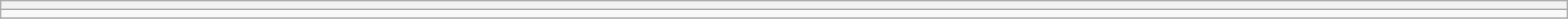<table class="wikitable" style="font-size:90%" width=100%>
<tr>
<th scope="col"></th>
</tr>
<tr>
<td></td>
</tr>
<tr>
</tr>
</table>
